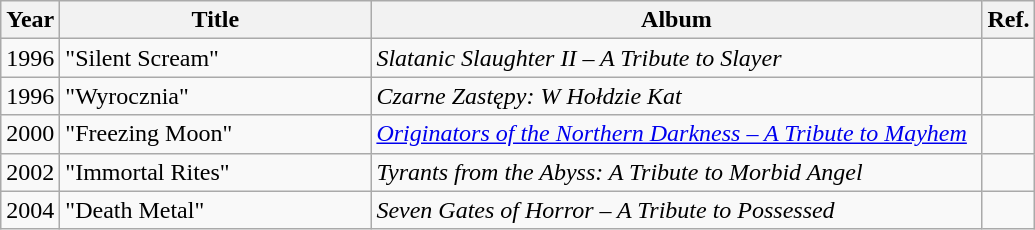<table class="wikitable" border="1">
<tr>
<th>Year</th>
<th width="200">Title</th>
<th width="400">Album</th>
<th>Ref.</th>
</tr>
<tr>
<td>1996</td>
<td>"Silent Scream"</td>
<td><em>Slatanic Slaughter II – A Tribute to Slayer</em></td>
<td align="center"></td>
</tr>
<tr>
<td>1996</td>
<td>"Wyrocznia"</td>
<td><em>Czarne Zastępy: W Hołdzie Kat</em></td>
<td align="center"></td>
</tr>
<tr>
<td>2000</td>
<td>"Freezing Moon"</td>
<td><em><a href='#'>Originators of the Northern Darkness – A Tribute to Mayhem</a></em></td>
<td align="center"></td>
</tr>
<tr>
<td>2002</td>
<td>"Immortal Rites"</td>
<td><em>Tyrants from the Abyss: A Tribute to Morbid Angel</em></td>
<td align="center"></td>
</tr>
<tr>
<td>2004</td>
<td>"Death Metal"</td>
<td><em>Seven Gates of Horror – A Tribute to Possessed</em></td>
<td align="center"></td>
</tr>
</table>
